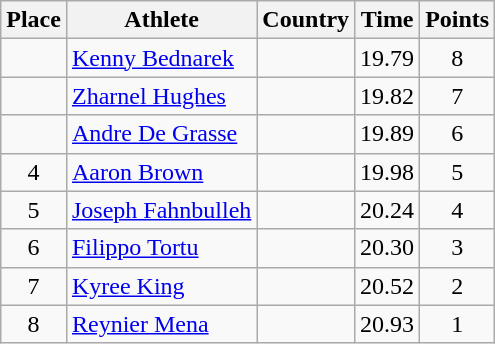<table class="wikitable">
<tr>
<th>Place</th>
<th>Athlete</th>
<th>Country</th>
<th>Time</th>
<th>Points</th>
</tr>
<tr>
<td align=center></td>
<td><a href='#'>Kenny Bednarek</a></td>
<td></td>
<td>19.79</td>
<td align=center>8</td>
</tr>
<tr>
<td align=center></td>
<td><a href='#'>Zharnel Hughes</a></td>
<td></td>
<td>19.82</td>
<td align=center>7</td>
</tr>
<tr>
<td align=center></td>
<td><a href='#'>Andre De Grasse</a></td>
<td></td>
<td>19.89</td>
<td align=center>6</td>
</tr>
<tr>
<td align=center>4</td>
<td><a href='#'>Aaron Brown</a></td>
<td></td>
<td>19.98</td>
<td align=center>5</td>
</tr>
<tr>
<td align=center>5</td>
<td><a href='#'>Joseph Fahnbulleh</a></td>
<td></td>
<td>20.24</td>
<td align=center>4</td>
</tr>
<tr>
<td align=center>6</td>
<td><a href='#'>Filippo Tortu</a></td>
<td></td>
<td>20.30</td>
<td align=center>3</td>
</tr>
<tr>
<td align=center>7</td>
<td><a href='#'>Kyree King</a></td>
<td></td>
<td>20.52</td>
<td align=center>2</td>
</tr>
<tr>
<td align=center>8</td>
<td><a href='#'>Reynier Mena</a></td>
<td></td>
<td>20.93</td>
<td align=center>1</td>
</tr>
</table>
